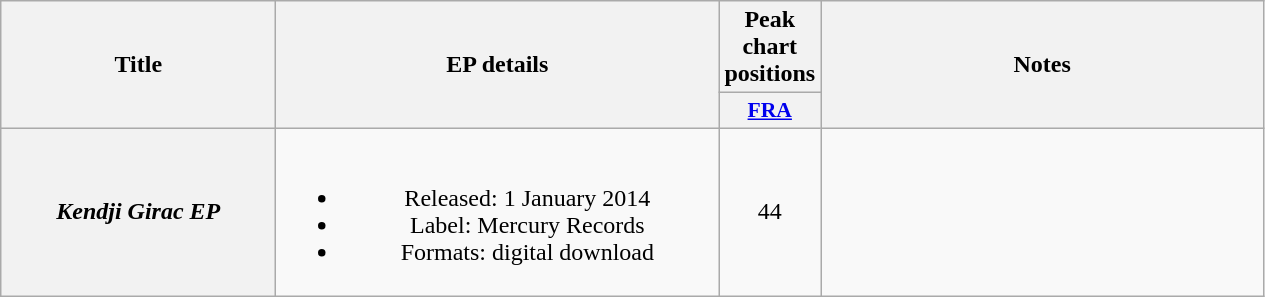<table class="wikitable plainrowheaders" style="text-align:center;">
<tr>
<th scope="col" rowspan="2" style="width:11em;">Title</th>
<th scope="col" rowspan="2" style="width:18em;">EP details</th>
<th scope="col">Peak chart positions</th>
<th scope="col" rowspan="2" style="width:18em;">Notes</th>
</tr>
<tr>
<th scope="col" style="width:3em;font-size:90%;"><a href='#'>FRA</a><br></th>
</tr>
<tr>
<th scope="row"><em>Kendji Girac EP</em></th>
<td><br><ul><li>Released: 1 January 2014</li><li>Label: Mercury Records</li><li>Formats: digital download</li></ul></td>
<td style="text-align:center;">44</td>
<td><br></td>
</tr>
</table>
